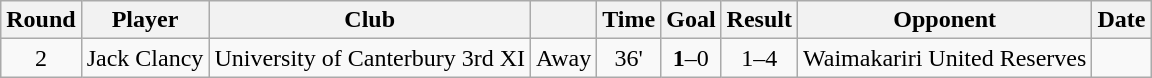<table class="wikitable">
<tr>
<th>Round</th>
<th>Player</th>
<th>Club</th>
<th></th>
<th>Time</th>
<th class="unsortable">Goal</th>
<th class="unsortable">Result</th>
<th>Opponent</th>
<th>Date</th>
</tr>
<tr>
<td align=center>2</td>
<td>Jack Clancy</td>
<td>University of Canterbury 3rd XI</td>
<td>Away</td>
<td align=center>36'</td>
<td align=center><strong>1</strong>–0</td>
<td align=center>1–4</td>
<td>Waimakariri United Reserves</td>
<td></td>
</tr>
</table>
